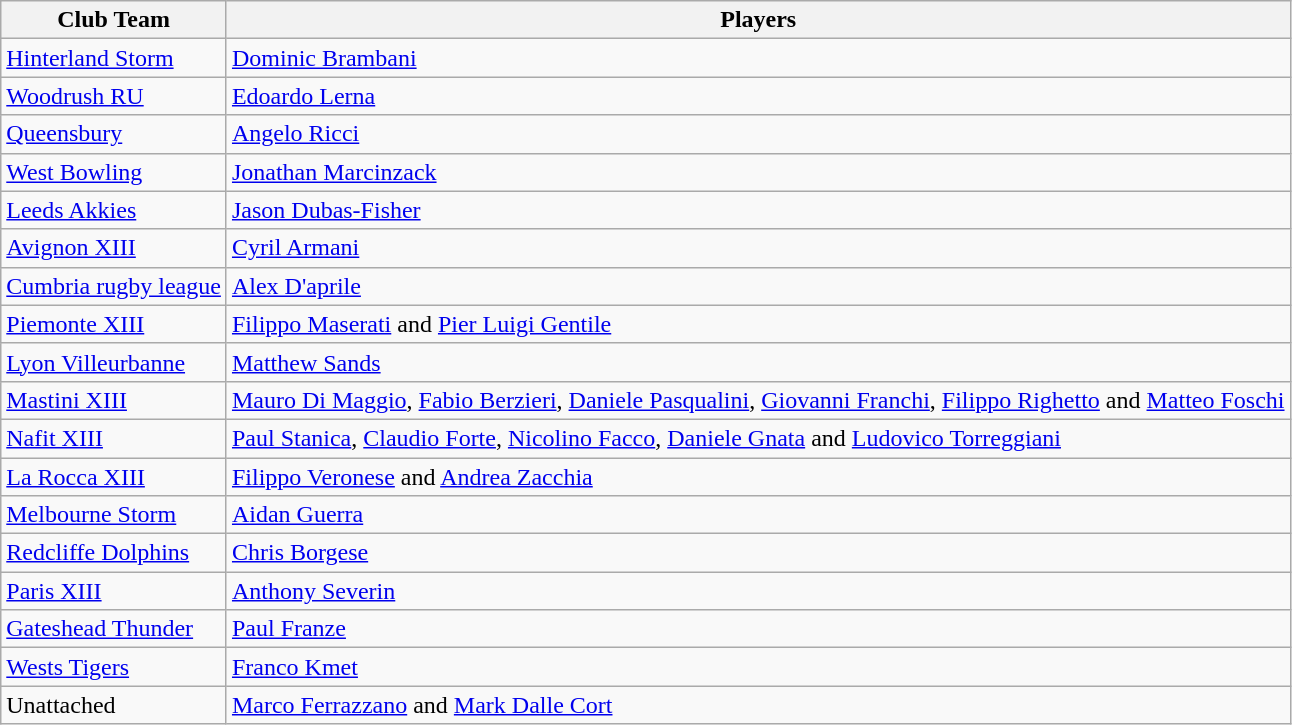<table class="wikitable">
<tr>
<th>Club Team</th>
<th>Players</th>
</tr>
<tr>
<td><a href='#'>Hinterland Storm</a></td>
<td><a href='#'>Dominic Brambani</a></td>
</tr>
<tr>
<td><a href='#'>Woodrush RU</a></td>
<td><a href='#'>Edoardo Lerna</a></td>
</tr>
<tr>
<td><a href='#'>Queensbury</a></td>
<td><a href='#'>Angelo Ricci</a></td>
</tr>
<tr>
<td><a href='#'>West Bowling</a></td>
<td><a href='#'>Jonathan Marcinzack</a></td>
</tr>
<tr>
<td><a href='#'>Leeds Akkies</a></td>
<td><a href='#'>Jason Dubas-Fisher</a></td>
</tr>
<tr>
<td><a href='#'>Avignon XIII</a></td>
<td><a href='#'>Cyril Armani</a></td>
</tr>
<tr>
<td><a href='#'>Cumbria rugby league</a></td>
<td><a href='#'>Alex D'aprile</a></td>
</tr>
<tr>
<td><a href='#'>Piemonte XIII</a></td>
<td><a href='#'>Filippo Maserati</a> and <a href='#'>Pier Luigi Gentile</a></td>
</tr>
<tr>
<td><a href='#'>Lyon Villeurbanne</a></td>
<td><a href='#'>Matthew Sands</a></td>
</tr>
<tr>
<td><a href='#'>Mastini XIII</a></td>
<td><a href='#'>Mauro Di Maggio</a>, <a href='#'>Fabio Berzieri</a>, <a href='#'>Daniele Pasqualini</a>, <a href='#'>Giovanni Franchi</a>, <a href='#'>Filippo Righetto</a> and <a href='#'>Matteo Foschi</a></td>
</tr>
<tr>
<td><a href='#'>Nafit XIII</a></td>
<td><a href='#'>Paul Stanica</a>, <a href='#'>Claudio Forte</a>, <a href='#'>Nicolino Facco</a>, <a href='#'>Daniele Gnata</a> and <a href='#'>Ludovico Torreggiani</a></td>
</tr>
<tr>
<td><a href='#'>La Rocca XIII</a></td>
<td><a href='#'>Filippo Veronese</a> and <a href='#'>Andrea Zacchia</a></td>
</tr>
<tr>
<td><a href='#'>Melbourne Storm</a></td>
<td><a href='#'>Aidan Guerra</a></td>
</tr>
<tr>
<td><a href='#'>Redcliffe Dolphins</a></td>
<td><a href='#'>Chris Borgese</a></td>
</tr>
<tr>
<td><a href='#'>Paris XIII</a></td>
<td><a href='#'>Anthony Severin</a></td>
</tr>
<tr>
<td><a href='#'>Gateshead Thunder</a></td>
<td><a href='#'>Paul Franze</a></td>
</tr>
<tr>
<td><a href='#'>Wests Tigers</a></td>
<td><a href='#'>Franco Kmet</a></td>
</tr>
<tr>
<td>Unattached</td>
<td><a href='#'>Marco Ferrazzano</a> and <a href='#'>Mark Dalle Cort</a></td>
</tr>
</table>
